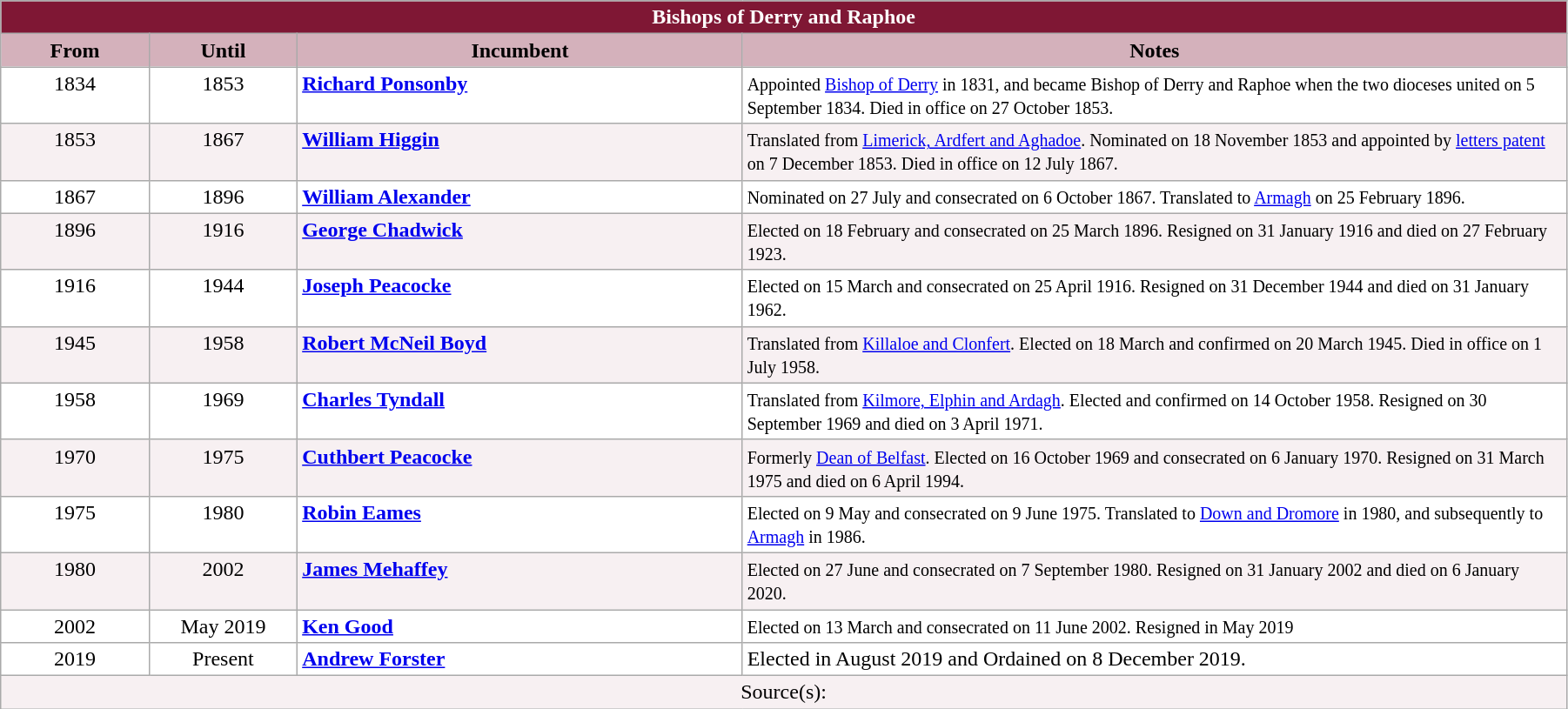<table class="wikitable" style="width:95%;" border="1" cellpadding="2">
<tr>
<th colspan="4" style="background-color: #7F1734; color: white;">Bishops of Derry and Raphoe</th>
</tr>
<tr>
<th style="background-color: #D4B1BB; width: 9%;">From</th>
<th style="background-color: #D4B1BB; width: 9%;">Until</th>
<th style="background-color: #D4B1BB; width: 27%;">Incumbent</th>
<th style="background-color: #D4B1BB; width: 50%;">Notes</th>
</tr>
<tr valign="top" style="background-color: white;">
<td style="text-align: center;">1834</td>
<td style="text-align: center;">1853</td>
<td><strong><a href='#'>Richard Ponsonby</a></strong></td>
<td><small>Appointed <a href='#'>Bishop of Derry</a> in 1831, and became Bishop of Derry and Raphoe when the two dioceses united on 5 September 1834. Died in office on 27 October 1853.</small></td>
</tr>
<tr valign="top" style="background-color: #F7F0F2;">
<td style="text-align: center;">1853</td>
<td style="text-align: center;">1867</td>
<td><strong><a href='#'>William Higgin</a></strong></td>
<td><small>Translated from <a href='#'>Limerick, Ardfert and Aghadoe</a>. Nominated on 18 November 1853 and appointed by <a href='#'>letters patent</a> on 7 December 1853. Died in office on 12 July 1867.</small></td>
</tr>
<tr valign="top" style="background-color: white;">
<td style="text-align: center;">1867</td>
<td style="text-align: center;">1896</td>
<td><strong><a href='#'>William Alexander</a></strong></td>
<td><small>Nominated on 27 July and consecrated on 6 October 1867. Translated to <a href='#'>Armagh</a> on 25 February 1896.</small></td>
</tr>
<tr valign="top" style="background-color: #F7F0F2;">
<td style="text-align: center;">1896</td>
<td style="text-align: center;">1916</td>
<td><strong><a href='#'>George Chadwick</a></strong></td>
<td><small>Elected on 18 February  and consecrated on 25 March 1896. Resigned on 31 January 1916 and died on 27 February 1923.</small></td>
</tr>
<tr valign="top" style="background-color: white;">
<td style="text-align: center;">1916</td>
<td style="text-align: center;">1944</td>
<td><strong><a href='#'>Joseph Peacocke</a></strong></td>
<td><small>Elected on 15 March and consecrated on 25 April 1916. Resigned on 31 December 1944 and died on 31 January 1962.</small></td>
</tr>
<tr valign="top" style="background-color: #F7F0F2;">
<td style="text-align: center;">1945</td>
<td style="text-align: center;">1958</td>
<td><strong><a href='#'>Robert McNeil Boyd</a></strong></td>
<td><small>Translated from <a href='#'>Killaloe and Clonfert</a>. Elected on 18 March and confirmed on 20 March 1945. Died in office on 1 July 1958.</small></td>
</tr>
<tr valign="top" style="background-color: white;">
<td style="text-align: center;">1958</td>
<td style="text-align: center;">1969</td>
<td><strong><a href='#'>Charles Tyndall</a></strong></td>
<td><small>Translated from <a href='#'>Kilmore, Elphin and Ardagh</a>. Elected and confirmed on 14 October 1958. Resigned on 30 September 1969 and died on 3 April 1971.</small></td>
</tr>
<tr valign="top" style="background-color: #F7F0F2;">
<td style="text-align: center;">1970</td>
<td style="text-align: center;">1975</td>
<td><strong><a href='#'>Cuthbert Peacocke</a></strong></td>
<td><small>Formerly <a href='#'>Dean of Belfast</a>. Elected on 16 October 1969 and consecrated on 6 January 1970. Resigned on 31 March 1975 and died on 6 April 1994.</small></td>
</tr>
<tr valign="top" style="background-color: white;">
<td style="text-align: center;">1975</td>
<td style="text-align: center;">1980</td>
<td><strong><a href='#'>Robin Eames</a></strong></td>
<td><small>Elected on 9 May and consecrated on 9 June 1975. Translated to <a href='#'>Down and Dromore</a> in 1980, and subsequently to <a href='#'>Armagh</a> in 1986.</small></td>
</tr>
<tr valign="top" style="background-color: #F7F0F2;">
<td style="text-align: center;">1980</td>
<td style="text-align: center;">2002</td>
<td><strong><a href='#'>James Mehaffey</a></strong></td>
<td><small>Elected on 27 June and consecrated on 7 September 1980. Resigned on 31 January 2002 and died on 6 January 2020.</small></td>
</tr>
<tr valign="top" style="background-color: white;">
<td style="text-align: center;">2002</td>
<td style="text-align: center;">May 2019</td>
<td><strong><a href='#'>Ken Good</a></strong></td>
<td><small>Elected on 13 March and consecrated on 11 June 2002. Resigned in May 2019</small></td>
</tr>
<tr valign="top" style="background-color: white;">
<td style="text-align: center;">2019</td>
<td style="text-align: center;">Present</td>
<td><strong><a href='#'>Andrew Forster</a></strong></td>
<td>Elected in August 2019 and Ordained on 8 December 2019.</td>
</tr>
<tr valign="top" style="background-color: #F7F0F2;">
<td colspan="4" style="text-align: center;">Source(s): </td>
</tr>
</table>
